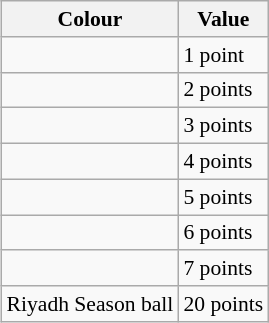<table class="wikitable" style="font-size:90%; float:right; margin:0em 0em 2em 2em;">
<tr>
<th>Colour</th>
<th>Value</th>
</tr>
<tr>
<td> </td>
<td>1 point</td>
</tr>
<tr>
<td> </td>
<td>2 points</td>
</tr>
<tr>
<td> </td>
<td>3 points</td>
</tr>
<tr>
<td> </td>
<td>4 points</td>
</tr>
<tr>
<td> </td>
<td>5 points</td>
</tr>
<tr>
<td> </td>
<td>6 points</td>
</tr>
<tr>
<td> </td>
<td>7 points</td>
</tr>
<tr>
<td> Riyadh Season ball</td>
<td>20 points</td>
</tr>
</table>
